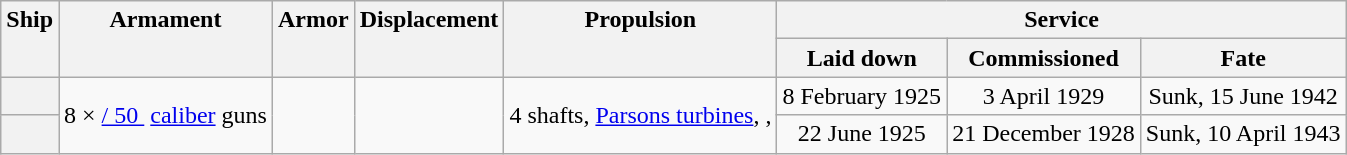<table class="wikitable plainrowheaders" style="text-align: center;">
<tr valign="top">
<th scope="col" rowspan="2">Ship</th>
<th scope="col" rowspan="2">Armament</th>
<th scope="col" rowspan="2">Armor</th>
<th scope="col" rowspan="2">Displacement</th>
<th scope="col" rowspan="2">Propulsion</th>
<th scope="col" colspan="3">Service</th>
</tr>
<tr valign="top">
<th scope="col">Laid down</th>
<th scope="col">Commissioned</th>
<th scope="col">Fate</th>
</tr>
<tr valign="center">
<th scope="row"></th>
<td rowspan="2">8 × <a href='#'> / 50 </a> <a href='#'>caliber</a> guns</td>
<td rowspan="2"></td>
<td rowspan="2"></td>
<td rowspan="2">4 shafts, <a href='#'>Parsons turbines</a>, , </td>
<td>8 February 1925</td>
<td>3 April 1929</td>
<td>Sunk, 15 June 1942</td>
</tr>
<tr valign="center">
<th scope="row"></th>
<td>22 June 1925</td>
<td>21 December 1928</td>
<td>Sunk, 10 April 1943</td>
</tr>
</table>
